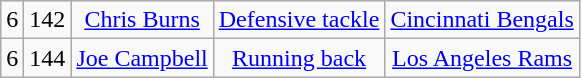<table class="wikitable" style="text-align:center">
<tr>
<td>6</td>
<td>142</td>
<td><a href='#'>Chris Burns</a></td>
<td><a href='#'>Defensive tackle</a></td>
<td><a href='#'>Cincinnati Bengals</a></td>
</tr>
<tr>
<td>6</td>
<td>144</td>
<td><a href='#'>Joe Campbell</a></td>
<td><a href='#'>Running back</a></td>
<td><a href='#'>Los Angeles Rams</a></td>
</tr>
</table>
